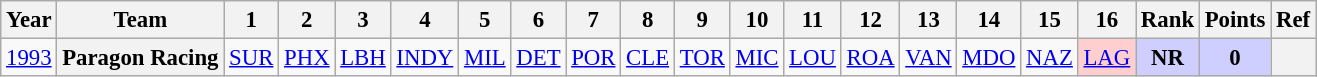<table class="wikitable" style="text-align:center; font-size:95%">
<tr>
<th>Year</th>
<th>Team</th>
<th>1</th>
<th>2</th>
<th>3</th>
<th>4</th>
<th>5</th>
<th>6</th>
<th>7</th>
<th>8</th>
<th>9</th>
<th>10</th>
<th>11</th>
<th>12</th>
<th>13</th>
<th>14</th>
<th>15</th>
<th>16</th>
<th>Rank</th>
<th>Points</th>
<th>Ref</th>
</tr>
<tr>
<td><a href='#'>1993</a></td>
<th>Paragon Racing</th>
<td><a href='#'>SUR</a><br></td>
<td><a href='#'>PHX</a><br></td>
<td><a href='#'>LBH</a><br></td>
<td><a href='#'>INDY</a><br></td>
<td><a href='#'>MIL</a><br></td>
<td><a href='#'>DET</a><br></td>
<td><a href='#'>POR</a><br></td>
<td><a href='#'>CLE</a><br></td>
<td><a href='#'>TOR</a><br></td>
<td><a href='#'>MIC</a><br></td>
<td><a href='#'>LOU</a><br></td>
<td><a href='#'>ROA</a><br></td>
<td><a href='#'>VAN</a><br></td>
<td><a href='#'>MDO</a><br></td>
<td><a href='#'>NAZ</a><br></td>
<td style="background:#ffcfcf;"><a href='#'>LAG</a><br></td>
<td style="background:#CFCFFF;"><strong>NR</strong></td>
<td style="background:#CFCFFF;"><strong>0</strong></td>
<th></th>
</tr>
</table>
